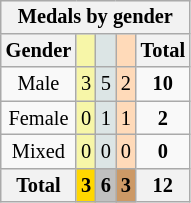<table class=wikitable style=font-size:85%;float:left;>
<tr>
<th colspan=5>Medals by gender</th>
</tr>
<tr>
<th>Gender</th>
<td bgcolor=F7F6A8></td>
<td bgcolor=DCE5E5></td>
<td bgcolor=FFDAB9></td>
<th>Total</th>
</tr>
<tr align=center>
<td>Male</td>
<td bgcolor=F7F6A8>3</td>
<td bgcolor=DCE5E5>5</td>
<td bgcolor=FFDAB9>2</td>
<td><strong>10</strong></td>
</tr>
<tr align=center>
<td>Female</td>
<td bgcolor=F7F6A8>0</td>
<td bgcolor=DCE5E5>1</td>
<td bgcolor=FFDAB9>1</td>
<td><strong>2</strong></td>
</tr>
<tr align=center>
<td>Mixed</td>
<td bgcolor=F7F6A8>0</td>
<td bgcolor=DCE5E5>0</td>
<td bgcolor=FFDAB9>0</td>
<td><strong>0</strong></td>
</tr>
<tr>
<th>Total</th>
<th style=background:gold>3</th>
<th style=background:silver>6</th>
<th style=background:#c96>3</th>
<th>12</th>
</tr>
</table>
